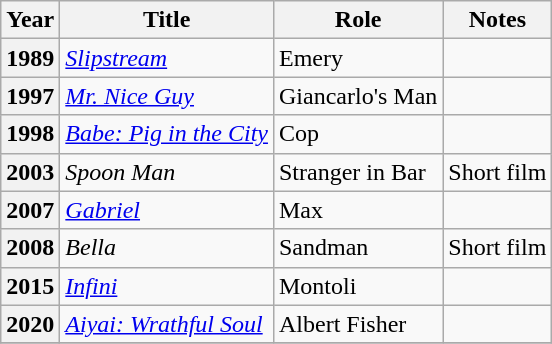<table class="wikitable plainrowheaders sortable">
<tr>
<th scope="col">Year</th>
<th scope="col">Title</th>
<th scope="col">Role</th>
<th scope="col" class="unsortable">Notes</th>
</tr>
<tr>
<th scope="row">1989</th>
<td><em><a href='#'>Slipstream</a></em></td>
<td>Emery</td>
<td></td>
</tr>
<tr>
<th scope="row">1997</th>
<td><em><a href='#'>Mr. Nice Guy</a></em></td>
<td>Giancarlo's Man</td>
<td></td>
</tr>
<tr>
<th scope="row">1998</th>
<td><em><a href='#'>Babe: Pig in the City</a></em></td>
<td>Cop</td>
<td></td>
</tr>
<tr>
<th scope="row">2003</th>
<td><em>Spoon Man</em></td>
<td>Stranger in Bar</td>
<td>Short film</td>
</tr>
<tr>
<th scope="row">2007</th>
<td><em><a href='#'>Gabriel</a></em></td>
<td>Max</td>
<td></td>
</tr>
<tr>
<th scope="row">2008</th>
<td><em>Bella</em></td>
<td>Sandman</td>
<td>Short film</td>
</tr>
<tr>
<th scope="row">2015</th>
<td><em><a href='#'>Infini</a></em></td>
<td>Montoli</td>
<td></td>
</tr>
<tr>
<th scope="row">2020</th>
<td><em><a href='#'>Aiyai: Wrathful Soul</a></em></td>
<td>Albert Fisher</td>
<td></td>
</tr>
<tr>
</tr>
</table>
